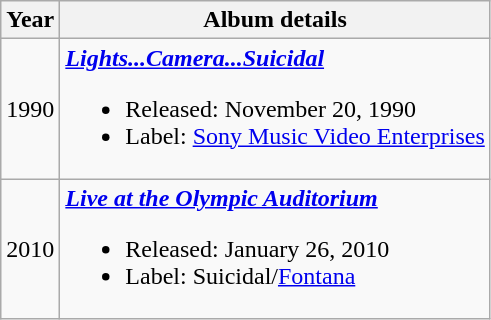<table class="wikitable">
<tr>
<th>Year</th>
<th>Album details</th>
</tr>
<tr>
<td>1990</td>
<td><strong><em><a href='#'>Lights...Camera...Suicidal</a></em></strong><br><ul><li>Released: November 20, 1990</li><li>Label: <a href='#'>Sony Music Video Enterprises</a></li></ul></td>
</tr>
<tr>
<td>2010</td>
<td><strong><em><a href='#'>Live at the Olympic Auditorium</a></em></strong><br><ul><li>Released: January 26, 2010</li><li>Label: Suicidal/<a href='#'>Fontana</a></li></ul></td>
</tr>
</table>
